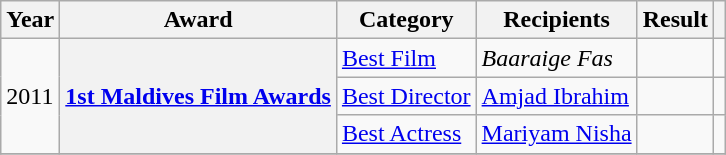<table class="wikitable plainrowheaders sortable">
<tr>
<th scope="col">Year</th>
<th scope="col">Award</th>
<th scope="col">Category</th>
<th scope="col">Recipients</th>
<th scope="col">Result</th>
<th scope="col" class="unsortable"></th>
</tr>
<tr>
<td rowspan="3">2011</td>
<th scope="row" rowspan="3"><a href='#'>1st Maldives Film Awards</a></th>
<td><a href='#'>Best Film</a></td>
<td><em>Baaraige Fas</em></td>
<td></td>
<td style="text-align:center;"></td>
</tr>
<tr>
<td><a href='#'>Best Director</a></td>
<td><a href='#'>Amjad Ibrahim</a></td>
<td></td>
<td style="text-align:center;"></td>
</tr>
<tr>
<td><a href='#'>Best Actress</a></td>
<td><a href='#'>Mariyam Nisha</a></td>
<td></td>
<td style="text-align:center;"></td>
</tr>
<tr>
</tr>
</table>
